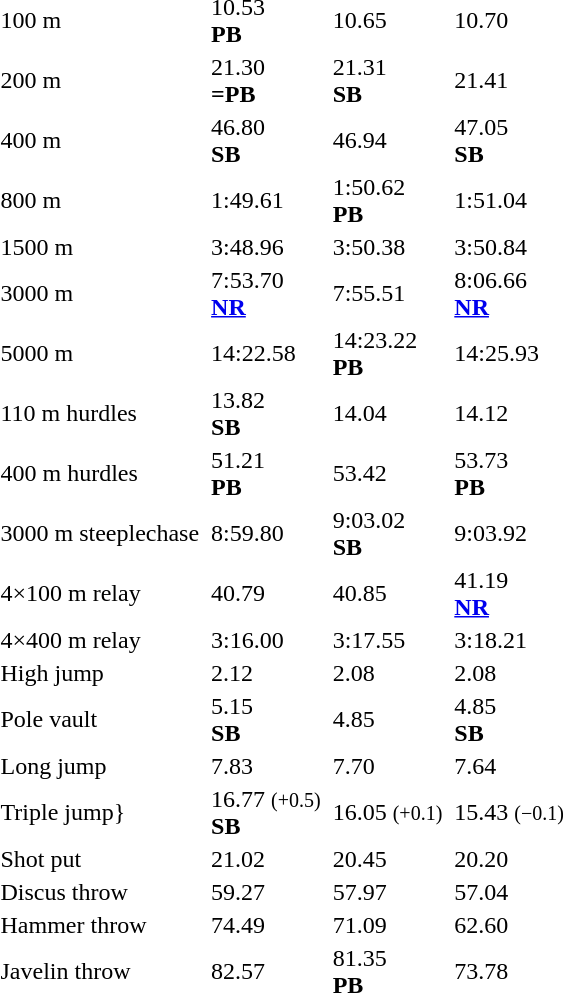<table>
<tr>
<td>100 m</td>
<td></td>
<td>10.53<br><strong>PB</strong></td>
<td></td>
<td>10.65</td>
<td></td>
<td>10.70</td>
</tr>
<tr>
<td>200 m</td>
<td></td>
<td>21.30<br><strong>=PB</strong></td>
<td></td>
<td>21.31<br><strong>SB</strong></td>
<td></td>
<td>21.41</td>
</tr>
<tr>
<td>400 m</td>
<td></td>
<td>46.80<br><strong>SB</strong></td>
<td></td>
<td>46.94</td>
<td></td>
<td>47.05<br><strong>SB</strong></td>
</tr>
<tr>
<td>800 m<br></td>
<td></td>
<td>1:49.61</td>
<td></td>
<td>1:50.62<br><strong>PB</strong></td>
<td></td>
<td>1:51.04</td>
</tr>
<tr>
<td>1500 m</td>
<td></td>
<td>3:48.96</td>
<td></td>
<td>3:50.38</td>
<td></td>
<td>3:50.84</td>
</tr>
<tr>
<td>3000 m</td>
<td></td>
<td>7:53.70<br><strong><a href='#'>NR</a></strong></td>
<td></td>
<td>7:55.51</td>
<td></td>
<td>8:06.66<br><strong><a href='#'>NR</a></strong></td>
</tr>
<tr>
<td>5000 m</td>
<td></td>
<td>14:22.58</td>
<td></td>
<td>14:23.22 <br><strong>PB</strong></td>
<td></td>
<td>14:25.93</td>
</tr>
<tr>
<td>110 m hurdles</td>
<td></td>
<td>13.82<br><strong>SB</strong></td>
<td></td>
<td>14.04</td>
<td></td>
<td>14.12</td>
</tr>
<tr>
<td>400 m hurdles</td>
<td></td>
<td>51.21<br><strong>PB</strong></td>
<td></td>
<td>53.42</td>
<td></td>
<td>53.73<br><strong>PB</strong></td>
</tr>
<tr>
<td>3000 m steeplechase</td>
<td></td>
<td>8:59.80</td>
<td></td>
<td>9:03.02<br><strong>SB</strong></td>
<td></td>
<td>9:03.92</td>
</tr>
<tr>
<td>4×100 m relay</td>
<td></td>
<td>40.79</td>
<td></td>
<td>40.85</td>
<td></td>
<td>41.19<br><strong><a href='#'>NR</a></strong></td>
</tr>
<tr>
<td>4×400 m relay</td>
<td></td>
<td>3:16.00</td>
<td></td>
<td>3:17.55</td>
<td></td>
<td>3:18.21</td>
</tr>
<tr>
<td>High jump</td>
<td></td>
<td>2.12</td>
<td></td>
<td>2.08</td>
<td></td>
<td>2.08</td>
</tr>
<tr>
<td>Pole vault</td>
<td></td>
<td>5.15<br><strong>SB</strong></td>
<td></td>
<td>4.85</td>
<td></td>
<td>4.85<br><strong>SB</strong></td>
</tr>
<tr>
<td>Long jump</td>
<td></td>
<td>7.83</td>
<td></td>
<td>7.70</td>
<td></td>
<td>7.64</td>
</tr>
<tr>
<td>Triple jump}</td>
<td></td>
<td>16.77 <small>(+0.5)</small><br> <strong>SB</strong></td>
<td></td>
<td>16.05 <small>(+0.1)</small></td>
<td></td>
<td>15.43 <small>(−0.1)</small></td>
</tr>
<tr>
<td>Shot put</td>
<td></td>
<td>21.02</td>
<td></td>
<td>20.45</td>
<td></td>
<td>20.20</td>
</tr>
<tr>
<td>Discus throw</td>
<td></td>
<td>59.27</td>
<td></td>
<td>57.97</td>
<td></td>
<td>57.04</td>
</tr>
<tr>
<td>Hammer throw</td>
<td></td>
<td>74.49</td>
<td></td>
<td>71.09</td>
<td></td>
<td>62.60</td>
</tr>
<tr>
<td>Javelin throw</td>
<td></td>
<td>82.57</td>
<td></td>
<td>81.35<br><strong>PB</strong></td>
<td></td>
<td>73.78</td>
</tr>
</table>
